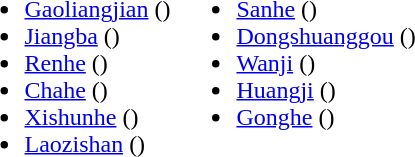<table>
<tr>
<td valign="top"><br><ul><li><a href='#'>Gaoliangjian</a> ()</li><li><a href='#'>Jiangba</a> ()</li><li><a href='#'>Renhe</a> ()</li><li><a href='#'>Chahe</a> ()</li><li><a href='#'>Xishunhe</a> ()</li><li><a href='#'>Laozishan</a> ()</li></ul></td>
<td valign="top"><br><ul><li><a href='#'>Sanhe</a> ()</li><li><a href='#'>Dongshuanggou</a> ()</li><li><a href='#'>Wanji</a> ()</li><li><a href='#'>Huangji</a> ()</li><li><a href='#'>Gonghe</a> ()</li></ul></td>
</tr>
</table>
